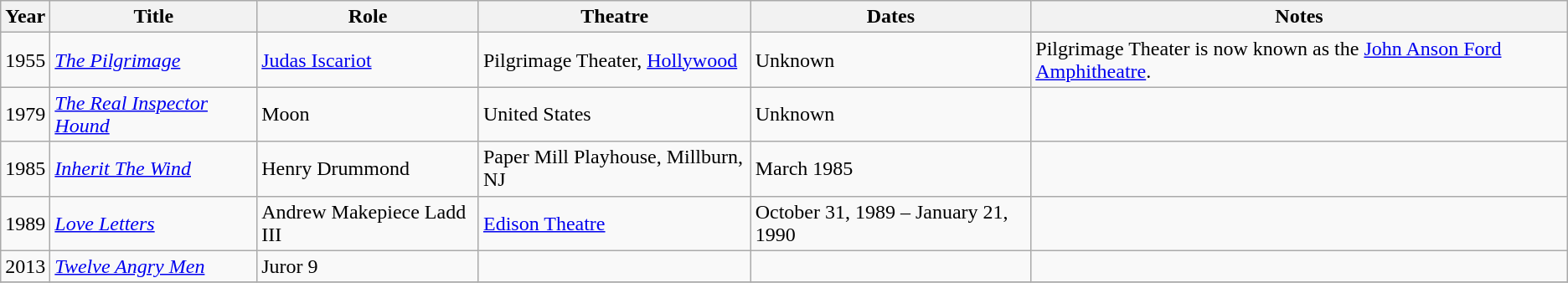<table class="wikitable sortable">
<tr>
<th>Year</th>
<th>Title</th>
<th>Role</th>
<th>Theatre</th>
<th>Dates</th>
<th class="unsortable">Notes</th>
</tr>
<tr>
<td>1955</td>
<td><em><a href='#'>The Pilgrimage</a></em></td>
<td><a href='#'>Judas Iscariot</a></td>
<td>Pilgrimage Theater, <a href='#'>Hollywood</a></td>
<td>Unknown</td>
<td>Pilgrimage Theater is now known as the <a href='#'>John Anson Ford Amphitheatre</a>.</td>
</tr>
<tr>
<td>1979</td>
<td><em><a href='#'>The Real Inspector Hound</a></em></td>
<td>Moon</td>
<td>United States</td>
<td>Unknown</td>
<td></td>
</tr>
<tr>
<td>1985</td>
<td><em><a href='#'>Inherit The Wind</a></em></td>
<td>Henry Drummond</td>
<td>Paper Mill Playhouse, Millburn, NJ</td>
<td>March 1985</td>
<td></td>
</tr>
<tr>
<td>1989</td>
<td><em><a href='#'>Love Letters</a></em></td>
<td>Andrew Makepiece Ladd III</td>
<td><a href='#'>Edison Theatre</a></td>
<td>October 31, 1989 – January 21, 1990</td>
<td></td>
</tr>
<tr>
<td>2013</td>
<td><em><a href='#'>Twelve Angry Men</a></em></td>
<td>Juror 9</td>
<td></td>
<td></td>
<td></td>
</tr>
<tr>
</tr>
</table>
